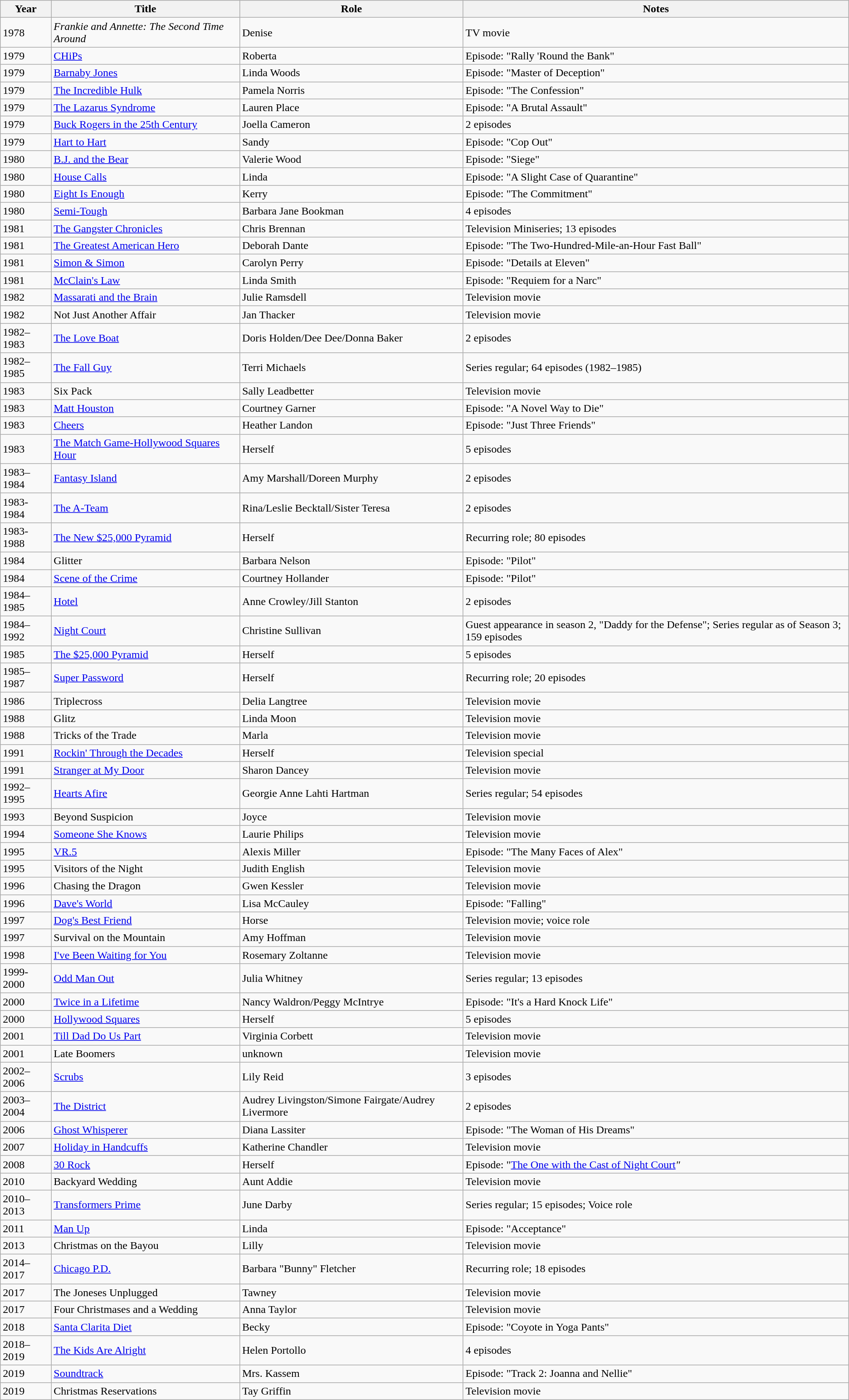<table class="wikitable">
<tr>
<th>Year</th>
<th>Title</th>
<th>Role</th>
<th>Notes</th>
</tr>
<tr>
<td>1978</td>
<td><em>Frankie and Annette: The Second Time Around</td>
<td>Denise</td>
<td>TV movie</td>
</tr>
<tr>
<td>1979</td>
<td></em><a href='#'>CHiPs</a><em></td>
<td>Roberta</td>
<td>Episode: "Rally 'Round the Bank"</td>
</tr>
<tr>
<td>1979</td>
<td></em><a href='#'>Barnaby Jones</a><em></td>
<td>Linda Woods</td>
<td>Episode: "Master of Deception"</td>
</tr>
<tr>
<td>1979</td>
<td></em><a href='#'>The Incredible Hulk</a><em></td>
<td>Pamela Norris</td>
<td>Episode: "The Confession"</td>
</tr>
<tr>
<td>1979</td>
<td></em><a href='#'>The Lazarus Syndrome</a><em></td>
<td>Lauren Place</td>
<td>Episode: "A Brutal Assault"</td>
</tr>
<tr>
<td>1979</td>
<td></em><a href='#'>Buck Rogers in the 25th Century</a><em></td>
<td>Joella Cameron</td>
<td>2 episodes</td>
</tr>
<tr>
<td>1979</td>
<td></em><a href='#'>Hart to Hart</a><em></td>
<td>Sandy</td>
<td>Episode: "Cop Out"</td>
</tr>
<tr>
<td>1980</td>
<td></em><a href='#'>B.J. and the Bear</a><em></td>
<td>Valerie Wood</td>
<td>Episode: "Siege"</td>
</tr>
<tr>
<td>1980</td>
<td></em><a href='#'>House Calls</a><em></td>
<td>Linda</td>
<td>Episode: "A Slight Case of Quarantine"</td>
</tr>
<tr>
<td>1980</td>
<td></em><a href='#'>Eight Is Enough</a><em></td>
<td>Kerry</td>
<td>Episode: "The Commitment"</td>
</tr>
<tr>
<td>1980</td>
<td></em><a href='#'>Semi-Tough</a><em></td>
<td>Barbara Jane Bookman</td>
<td>4 episodes</td>
</tr>
<tr>
<td>1981</td>
<td></em><a href='#'>The Gangster Chronicles</a><em></td>
<td>Chris Brennan</td>
<td>Television Miniseries; 13 episodes</td>
</tr>
<tr>
<td>1981</td>
<td></em><a href='#'>The Greatest American Hero</a><em></td>
<td>Deborah Dante</td>
<td>Episode: "The Two-Hundred-Mile-an-Hour Fast Ball"</td>
</tr>
<tr>
<td>1981</td>
<td></em><a href='#'>Simon & Simon</a><em></td>
<td>Carolyn Perry</td>
<td>Episode: "Details at Eleven"</td>
</tr>
<tr>
<td>1981</td>
<td></em><a href='#'>McClain's Law</a><em></td>
<td>Linda Smith</td>
<td>Episode: "Requiem for a Narc"<br></td>
</tr>
<tr>
<td>1982</td>
<td></em><a href='#'>Massarati and the Brain</a><em></td>
<td>Julie Ramsdell</td>
<td>Television movie</td>
</tr>
<tr>
<td>1982</td>
<td></em>Not Just Another Affair<em></td>
<td>Jan Thacker</td>
<td>Television movie</td>
</tr>
<tr>
<td>1982–1983</td>
<td></em><a href='#'>The Love Boat</a><em></td>
<td>Doris Holden/Dee Dee/Donna Baker</td>
<td>2 episodes</td>
</tr>
<tr>
<td>1982–1985</td>
<td></em><a href='#'>The Fall Guy</a><em></td>
<td>Terri Michaels</td>
<td>Series regular; 64 episodes (1982–1985)</td>
</tr>
<tr>
<td>1983</td>
<td></em>Six Pack<em></td>
<td>Sally Leadbetter</td>
<td>Television movie</td>
</tr>
<tr>
<td>1983</td>
<td></em><a href='#'>Matt Houston</a><em></td>
<td>Courtney Garner</td>
<td>Episode: "A Novel Way to Die"</td>
</tr>
<tr>
<td>1983</td>
<td></em><a href='#'>Cheers</a><em></td>
<td>Heather Landon</td>
<td>Episode: "Just Three Friends"</td>
</tr>
<tr>
<td>1983</td>
<td></em><a href='#'>The Match Game-Hollywood Squares Hour</a><em></td>
<td>Herself</td>
<td>5 episodes<br></td>
</tr>
<tr>
<td>1983–1984</td>
<td></em><a href='#'>Fantasy Island</a><em></td>
<td>Amy Marshall/Doreen Murphy</td>
<td>2 episodes</td>
</tr>
<tr>
<td>1983-1984</td>
<td></em><a href='#'>The A-Team</a><em></td>
<td>Rina/Leslie Becktall/Sister Teresa</td>
<td>2 episodes</td>
</tr>
<tr>
<td>1983-1988</td>
<td></em><a href='#'>The New $25,000 Pyramid</a><em></td>
<td>Herself</td>
<td>Recurring role; 80 episodes</td>
</tr>
<tr>
<td>1984</td>
<td></em>Glitter<em></td>
<td>Barbara Nelson</td>
<td>Episode: "Pilot"</td>
</tr>
<tr>
<td>1984</td>
<td></em><a href='#'>Scene of the Crime</a><em></td>
<td>Courtney Hollander</td>
<td>Episode: "Pilot"<br></td>
</tr>
<tr>
<td>1984–1985</td>
<td></em><a href='#'>Hotel</a><em></td>
<td>Anne Crowley/Jill Stanton</td>
<td>2 episodes</td>
</tr>
<tr>
<td>1984–1992</td>
<td></em><a href='#'>Night Court</a><em></td>
<td>Christine Sullivan</td>
<td>Guest appearance in season 2, "Daddy for the Defense"; Series regular as of Season 3; 159 episodes</td>
</tr>
<tr>
<td>1985</td>
<td></em><a href='#'>The $25,000 Pyramid</a><em></td>
<td>Herself</td>
<td>5 episodes</td>
</tr>
<tr>
<td>1985–1987</td>
<td></em><a href='#'>Super Password</a><em></td>
<td>Herself</td>
<td>Recurring role; 20 episodes</td>
</tr>
<tr>
<td>1986</td>
<td></em>Triplecross<em></td>
<td>Delia Langtree</td>
<td>Television movie</td>
</tr>
<tr>
<td>1988</td>
<td></em>Glitz<em></td>
<td>Linda Moon</td>
<td>Television movie</td>
</tr>
<tr>
<td>1988</td>
<td></em>Tricks of the Trade<em></td>
<td>Marla</td>
<td>Television movie<br></td>
</tr>
<tr>
<td>1991</td>
<td></em><a href='#'>Rockin' Through the Decades</a><em></td>
<td>Herself</td>
<td>Television special</td>
</tr>
<tr>
<td>1991</td>
<td></em><a href='#'>Stranger at My Door</a><em></td>
<td>Sharon Dancey</td>
<td>Television movie</td>
</tr>
<tr>
<td>1992–1995</td>
<td></em><a href='#'>Hearts Afire</a><em></td>
<td>Georgie Anne Lahti Hartman</td>
<td>Series regular; 54 episodes</td>
</tr>
<tr>
<td>1993</td>
<td></em>Beyond Suspicion<em></td>
<td>Joyce</td>
<td>Television movie</td>
</tr>
<tr>
<td>1994</td>
<td></em><a href='#'>Someone She Knows</a><em></td>
<td>Laurie Philips</td>
<td>Television movie</td>
</tr>
<tr>
<td>1995</td>
<td></em><a href='#'>VR.5</a><em></td>
<td>Alexis Miller</td>
<td>Episode: "The Many Faces of Alex"</td>
</tr>
<tr>
<td>1995</td>
<td></em>Visitors of the Night<em></td>
<td>Judith English</td>
<td>Television movie</td>
</tr>
<tr>
<td>1996</td>
<td></em>Chasing the Dragon<em></td>
<td>Gwen Kessler</td>
<td>Television movie</td>
</tr>
<tr>
<td>1996</td>
<td></em><a href='#'>Dave's World</a><em></td>
<td>Lisa McCauley</td>
<td>Episode: "Falling"</td>
</tr>
<tr>
<td>1997</td>
<td></em><a href='#'>Dog's Best Friend</a><em></td>
<td>Horse</td>
<td>Television movie; voice role</td>
</tr>
<tr>
<td>1997</td>
<td></em>Survival on the Mountain<em></td>
<td>Amy Hoffman</td>
<td>Television movie</td>
</tr>
<tr>
<td>1998</td>
<td></em><a href='#'>I've Been Waiting for You</a><em></td>
<td>Rosemary Zoltanne</td>
<td>Television movie</td>
</tr>
<tr>
<td>1999-2000</td>
<td></em><a href='#'>Odd Man Out</a><em></td>
<td>Julia Whitney</td>
<td>Series regular; 13 episodes</td>
</tr>
<tr>
<td>2000</td>
<td></em><a href='#'>Twice in a Lifetime</a><em></td>
<td>Nancy Waldron/Peggy McIntrye</td>
<td>Episode: "It's a Hard Knock Life"</td>
</tr>
<tr>
<td>2000</td>
<td></em><a href='#'>Hollywood Squares</a><em></td>
<td>Herself</td>
<td>5 episodes</td>
</tr>
<tr>
<td>2001</td>
<td></em><a href='#'>Till Dad Do Us Part</a><em></td>
<td>Virginia Corbett</td>
<td>Television movie</td>
</tr>
<tr>
<td>2001</td>
<td></em>Late Boomers<em></td>
<td>unknown</td>
<td>Television movie</td>
</tr>
<tr>
<td>2002–2006</td>
<td></em><a href='#'>Scrubs</a><em></td>
<td>Lily Reid</td>
<td>3 episodes</td>
</tr>
<tr>
<td>2003–2004</td>
<td></em><a href='#'>The District</a><em></td>
<td>Audrey Livingston/Simone Fairgate/Audrey Livermore</td>
<td>2 episodes</td>
</tr>
<tr>
<td>2006</td>
<td></em><a href='#'>Ghost Whisperer</a><em></td>
<td>Diana Lassiter</td>
<td>Episode: "The Woman of His Dreams"</td>
</tr>
<tr>
<td>2007</td>
<td></em><a href='#'>Holiday in Handcuffs</a><em></td>
<td>Katherine Chandler</td>
<td>Television movie</td>
</tr>
<tr>
<td>2008</td>
<td></em><a href='#'>30 Rock</a><em></td>
<td>Herself</td>
<td>Episode: "<a href='#'>The One with the Cast of </em>Night Court<em></a>"</td>
</tr>
<tr>
<td>2010</td>
<td></em>Backyard Wedding<em></td>
<td>Aunt Addie</td>
<td>Television movie</td>
</tr>
<tr>
<td>2010–2013</td>
<td></em><a href='#'>Transformers Prime</a><em></td>
<td>June Darby</td>
<td>Series regular; 15 episodes; Voice role</td>
</tr>
<tr>
<td>2011</td>
<td></em><a href='#'>Man Up</a><em></td>
<td>Linda</td>
<td>Episode: "Acceptance"<br></td>
</tr>
<tr>
<td>2013</td>
<td></em>Christmas on the Bayou<em></td>
<td>Lilly</td>
<td>Television movie<br></td>
</tr>
<tr>
<td>2014–2017</td>
<td></em><a href='#'>Chicago P.D.</a><em></td>
<td>Barbara "Bunny" Fletcher</td>
<td>Recurring role; 18 episodes<br></td>
</tr>
<tr>
<td>2017</td>
<td></em>The Joneses Unplugged<em></td>
<td>Tawney</td>
<td>Television movie</td>
</tr>
<tr>
<td>2017</td>
<td></em>Four Christmases and a Wedding<em></td>
<td>Anna Taylor</td>
<td>Television movie</td>
</tr>
<tr>
<td>2018</td>
<td></em><a href='#'>Santa Clarita Diet</a><em></td>
<td>Becky</td>
<td>Episode: "Coyote in Yoga Pants"</td>
</tr>
<tr>
<td>2018–2019</td>
<td></em><a href='#'>The Kids Are Alright</a><em></td>
<td>Helen Portollo</td>
<td>4 episodes</td>
</tr>
<tr>
<td>2019</td>
<td></em><a href='#'>Soundtrack</a><em></td>
<td>Mrs. Kassem</td>
<td>Episode: "Track 2: Joanna and Nellie"</td>
</tr>
<tr>
<td>2019</td>
<td></em>Christmas Reservations<em></td>
<td>Tay Griffin</td>
<td>Television movie</td>
</tr>
</table>
